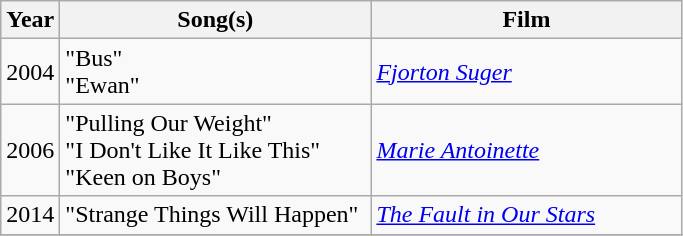<table class="wikitable">
<tr>
<th>Year</th>
<th style="width:200px;">Song(s)</th>
<th style="width:200px;">Film</th>
</tr>
<tr>
<td>2004</td>
<td>"Bus"<br>"Ewan"</td>
<td><em><a href='#'>Fjorton Suger</a></em></td>
</tr>
<tr>
<td>2006</td>
<td>"Pulling Our Weight"<br>"I Don't Like It Like This"<br>"Keen on Boys"</td>
<td><em><a href='#'>Marie Antoinette</a></em></td>
</tr>
<tr>
<td>2014</td>
<td>"Strange Things Will Happen"</td>
<td><em><a href='#'>The Fault in Our Stars</a></em></td>
</tr>
<tr>
</tr>
</table>
